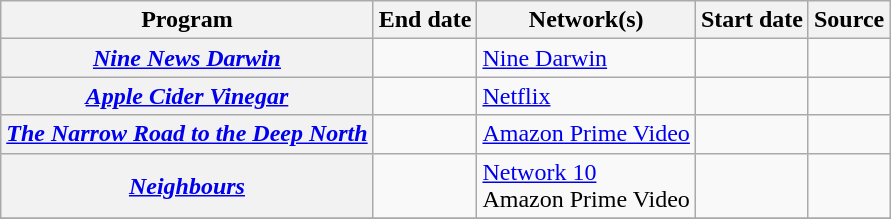<table class="wikitable plainrowheaders sortable" style="text-align:left">
<tr>
<th scope="col">Program</th>
<th scope="col">End date</th>
<th scope="col">Network(s)</th>
<th scope="col">Start date</th>
<th scope="col" class="unsortable">Source</th>
</tr>
<tr>
<th scope="row"><em><a href='#'>Nine News Darwin</a></em></th>
<td></td>
<td><a href='#'>Nine Darwin</a></td>
<td></td>
<td></td>
</tr>
<tr>
<th scope="row"><em><a href='#'>Apple Cider Vinegar</a></em></th>
<td></td>
<td><a href='#'>Netflix</a></td>
<td></td>
<td></td>
</tr>
<tr>
<th scope="row"><em><a href='#'>The Narrow Road to the Deep North</a></em></th>
<td></td>
<td><a href='#'>Amazon Prime Video</a></td>
<td></td>
</tr>
<tr>
<th scope="row"><em><a href='#'>Neighbours</a></em></th>
<td></td>
<td><a href='#'>Network 10</a><br>Amazon Prime Video</td>
<td></td>
<td></td>
</tr>
<tr>
</tr>
</table>
